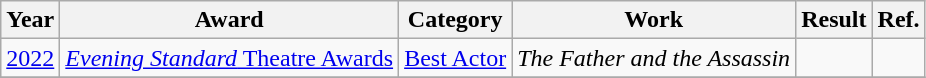<table class="wikitable plainrowheaders">
<tr>
<th>Year</th>
<th>Award</th>
<th>Category</th>
<th>Work</th>
<th>Result</th>
<th>Ref.</th>
</tr>
<tr>
<td><a href='#'>2022</a></td>
<td><a href='#'><em>Evening Standard</em> Theatre Awards</a></td>
<td><a href='#'>Best Actor</a></td>
<td><em>The Father and the Assassin</em></td>
<td></td>
<td></td>
</tr>
<tr>
</tr>
</table>
